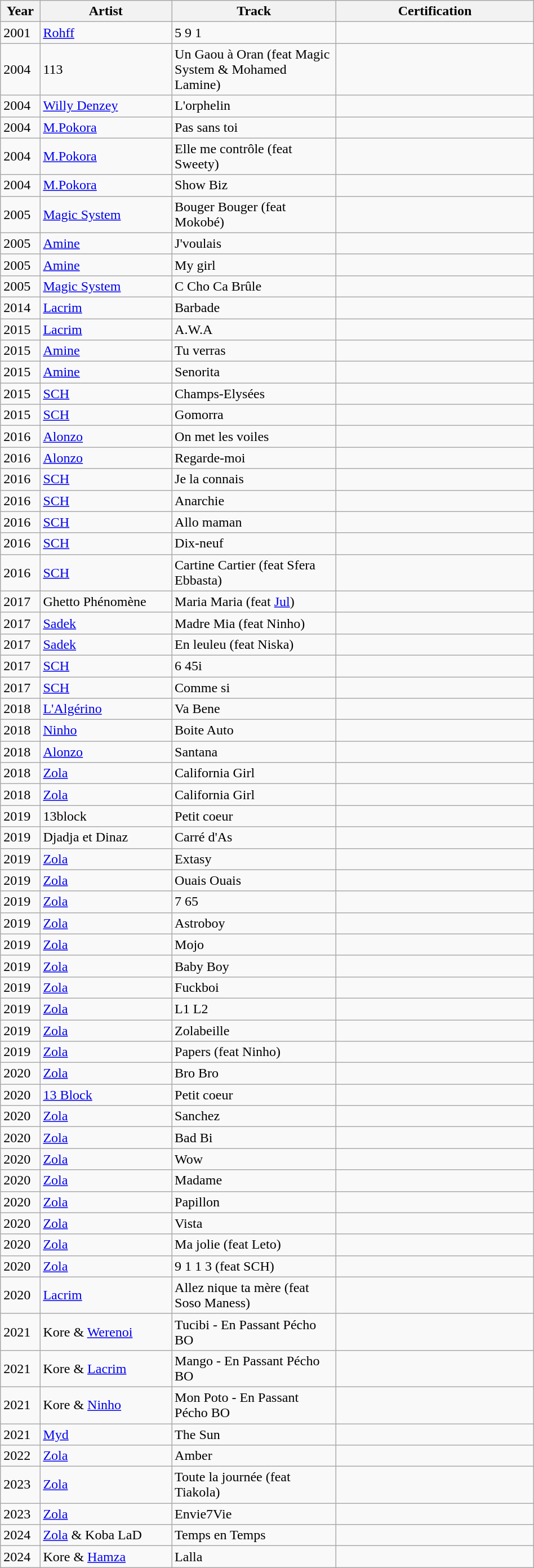<table class="wikitable centre" width="50%">
<tr>
<th scope=col width=5%>Year</th>
<th scope=col width=20%>Artist</th>
<th scope=col width=25%>Track</th>
<th scope=col width=30%>Certification</th>
</tr>
<tr>
<td>2001</td>
<td><a href='#'>Rohff</a></td>
<td>5 9 1</td>
<td> <br></td>
</tr>
<tr>
<td>2004</td>
<td>113</td>
<td>Un Gaou à Oran (feat Magic System & Mohamed Lamine)</td>
<td> <br></td>
</tr>
<tr>
<td>2004</td>
<td><a href='#'>Willy Denzey</a></td>
<td>L'orphelin</td>
<td> <br></td>
</tr>
<tr>
<td>2004</td>
<td><a href='#'>M.Pokora</a></td>
<td>Pas sans toi</td>
<td> <br></td>
</tr>
<tr>
<td>2004</td>
<td><a href='#'>M.Pokora</a></td>
<td>Elle me contrôle (feat Sweety)</td>
<td> <br></td>
</tr>
<tr>
<td>2004</td>
<td><a href='#'>M.Pokora</a></td>
<td>Show Biz</td>
<td> <br></td>
</tr>
<tr>
<td>2005</td>
<td><a href='#'>Magic System</a></td>
<td>Bouger Bouger (feat Mokobé)</td>
<td> <br></td>
</tr>
<tr>
<td>2005</td>
<td><a href='#'>Amine</a></td>
<td>J'voulais</td>
<td> <br></td>
</tr>
<tr>
<td>2005</td>
<td><a href='#'>Amine</a></td>
<td>My girl</td>
<td> <br></td>
</tr>
<tr>
<td>2005</td>
<td><a href='#'>Magic System</a></td>
<td>C Cho Ca Brûle</td>
<td> <br></td>
</tr>
<tr>
<td>2014</td>
<td><a href='#'>Lacrim</a></td>
<td>Barbade</td>
<td><br></td>
</tr>
<tr>
<td>2015</td>
<td><a href='#'>Lacrim</a></td>
<td>A.W.A</td>
<td> <br></td>
</tr>
<tr>
<td>2015</td>
<td><a href='#'>Amine</a></td>
<td>Tu verras</td>
<td> <br></td>
</tr>
<tr>
<td>2015</td>
<td><a href='#'>Amine</a></td>
<td>Senorita</td>
<td> <br></td>
</tr>
<tr>
<td>2015</td>
<td><a href='#'>SCH</a></td>
<td>Champs-Elysées</td>
<td> <br></td>
</tr>
<tr>
<td>2015</td>
<td><a href='#'>SCH</a></td>
<td>Gomorra</td>
<td> <br></td>
</tr>
<tr>
<td>2016</td>
<td><a href='#'>Alonzo</a></td>
<td>On met les voiles</td>
<td> <br></td>
</tr>
<tr>
<td>2016</td>
<td><a href='#'>Alonzo</a></td>
<td>Regarde-moi</td>
<td> <br></td>
</tr>
<tr>
<td>2016</td>
<td><a href='#'>SCH</a></td>
<td>Je la connais</td>
<td> <br></td>
</tr>
<tr>
<td>2016</td>
<td><a href='#'>SCH</a></td>
<td>Anarchie</td>
<td> <br></td>
</tr>
<tr>
<td>2016</td>
<td><a href='#'>SCH</a></td>
<td>Allo maman</td>
<td> <br></td>
</tr>
<tr>
<td>2016</td>
<td><a href='#'>SCH</a></td>
<td>Dix-neuf</td>
<td> <br></td>
</tr>
<tr>
<td>2016</td>
<td><a href='#'>SCH</a></td>
<td>Cartine Cartier (feat Sfera Ebbasta)</td>
<td> <br></td>
</tr>
<tr>
<td>2017</td>
<td>Ghetto Phénomène</td>
<td>Maria Maria (feat <a href='#'>Jul</a>)</td>
<td> <br></td>
</tr>
<tr>
<td>2017</td>
<td><a href='#'>Sadek</a></td>
<td>Madre Mia (feat Ninho)</td>
<td> <br></td>
</tr>
<tr>
<td>2017</td>
<td><a href='#'>Sadek</a></td>
<td>En leuleu (feat Niska)</td>
<td> <br></td>
</tr>
<tr>
<td>2017</td>
<td><a href='#'>SCH</a></td>
<td>6 45i</td>
<td> <br></td>
</tr>
<tr>
<td>2017</td>
<td><a href='#'>SCH</a></td>
<td>Comme si</td>
<td> <br></td>
</tr>
<tr>
<td>2018</td>
<td><a href='#'>L'Algérino</a></td>
<td>Va Bene</td>
<td> <br></td>
</tr>
<tr>
<td>2018</td>
<td><a href='#'>Ninho</a></td>
<td>Boite Auto</td>
<td> <br></td>
</tr>
<tr>
<td>2018</td>
<td><a href='#'>Alonzo</a></td>
<td>Santana</td>
<td> <br></td>
</tr>
<tr>
<td>2018</td>
<td><a href='#'>Zola</a></td>
<td>California Girl</td>
<td> <br></td>
</tr>
<tr>
<td>2018</td>
<td><a href='#'>Zola</a></td>
<td>California Girl</td>
<td> <br></td>
</tr>
<tr>
<td>2019</td>
<td>13block</td>
<td>Petit coeur</td>
<td> <br></td>
</tr>
<tr>
<td>2019</td>
<td>Djadja et Dinaz</td>
<td>Carré d'As</td>
<td> <br></td>
</tr>
<tr>
<td>2019</td>
<td><a href='#'>Zola</a></td>
<td>Extasy</td>
<td> <br></td>
</tr>
<tr>
<td>2019</td>
<td><a href='#'>Zola</a></td>
<td>Ouais Ouais</td>
<td> <br></td>
</tr>
<tr>
<td>2019</td>
<td><a href='#'>Zola</a></td>
<td>7 65</td>
<td> <br></td>
</tr>
<tr>
<td>2019</td>
<td><a href='#'>Zola</a></td>
<td>Astroboy</td>
<td> <br></td>
</tr>
<tr>
<td>2019</td>
<td><a href='#'>Zola</a></td>
<td>Mojo</td>
<td> <br></td>
</tr>
<tr>
<td>2019</td>
<td><a href='#'>Zola</a></td>
<td>Baby Boy</td>
<td> <br></td>
</tr>
<tr>
<td>2019</td>
<td><a href='#'>Zola</a></td>
<td>Fuckboi</td>
<td> <br></td>
</tr>
<tr>
<td>2019</td>
<td><a href='#'>Zola</a></td>
<td>L1 L2</td>
<td> <br></td>
</tr>
<tr>
<td>2019</td>
<td><a href='#'>Zola</a></td>
<td>Zolabeille</td>
<td> <br></td>
</tr>
<tr>
<td>2019</td>
<td><a href='#'>Zola</a></td>
<td>Papers (feat Ninho)</td>
<td> <br></td>
</tr>
<tr>
<td>2020</td>
<td><a href='#'>Zola</a></td>
<td>Bro Bro</td>
<td> <br></td>
</tr>
<tr>
<td>2020</td>
<td><a href='#'>13 Block</a></td>
<td>Petit coeur</td>
<td> <br></td>
</tr>
<tr>
<td>2020</td>
<td><a href='#'>Zola</a></td>
<td>Sanchez</td>
<td> <br></td>
</tr>
<tr>
<td>2020</td>
<td><a href='#'>Zola</a></td>
<td>Bad Bi</td>
<td> <br></td>
</tr>
<tr>
<td>2020</td>
<td><a href='#'>Zola</a></td>
<td>Wow</td>
<td> <br></td>
</tr>
<tr>
<td>2020</td>
<td><a href='#'>Zola</a></td>
<td>Madame</td>
<td> <br></td>
</tr>
<tr>
<td>2020</td>
<td><a href='#'>Zola</a></td>
<td>Papillon</td>
<td> <br></td>
</tr>
<tr>
<td>2020</td>
<td><a href='#'>Zola</a></td>
<td>Vista</td>
<td> <br></td>
</tr>
<tr>
<td>2020</td>
<td><a href='#'>Zola</a></td>
<td>Ma jolie (feat Leto)</td>
<td> <br></td>
</tr>
<tr>
<td>2020</td>
<td><a href='#'>Zola</a></td>
<td>9 1 1 3 (feat SCH)</td>
<td> <br></td>
</tr>
<tr>
<td>2020</td>
<td><a href='#'>Lacrim</a></td>
<td>Allez nique ta mère (feat Soso Maness)</td>
<td> <br></td>
</tr>
<tr>
<td>2021</td>
<td>Kore & <a href='#'>Werenoi</a></td>
<td>Tucibi - En Passant Pécho BO</td>
<td> <br></td>
</tr>
<tr>
<td>2021</td>
<td>Kore & <a href='#'>Lacrim</a></td>
<td>Mango - En Passant Pécho BO</td>
<td> <br></td>
</tr>
<tr>
<td>2021</td>
<td>Kore & <a href='#'>Ninho</a></td>
<td>Mon Poto - En Passant Pécho BO</td>
<td> <br></td>
</tr>
<tr>
<td>2021</td>
<td><a href='#'>Myd</a></td>
<td>The Sun</td>
<td> <br></td>
</tr>
<tr>
<td>2022</td>
<td><a href='#'>Zola</a></td>
<td>Amber</td>
<td> <br></td>
</tr>
<tr>
<td>2023</td>
<td><a href='#'>Zola</a></td>
<td>Toute la journée (feat Tiakola)</td>
<td> <br></td>
</tr>
<tr>
<td>2023</td>
<td><a href='#'>Zola</a></td>
<td>Envie7Vie</td>
<td> <br></td>
</tr>
<tr>
<td>2024</td>
<td><a href='#'>Zola</a> & Koba LaD</td>
<td>Temps en Temps</td>
<td> <br></td>
</tr>
<tr>
<td>2024</td>
<td>Kore & <a href='#'>Hamza</a></td>
<td>Lalla</td>
<td></td>
</tr>
</table>
